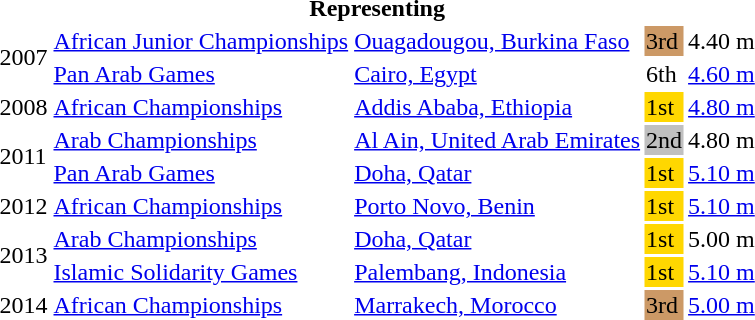<table>
<tr>
<th colspan="5">Representing </th>
</tr>
<tr>
<td rowspan=2>2007</td>
<td><a href='#'>African Junior Championships</a></td>
<td><a href='#'>Ouagadougou, Burkina Faso</a></td>
<td bgcolor=cc9966>3rd</td>
<td>4.40 m</td>
</tr>
<tr>
<td><a href='#'>Pan Arab Games</a></td>
<td><a href='#'>Cairo, Egypt</a></td>
<td>6th</td>
<td><a href='#'>4.60 m</a></td>
</tr>
<tr>
<td>2008</td>
<td><a href='#'>African Championships</a></td>
<td><a href='#'>Addis Ababa, Ethiopia</a></td>
<td bgcolor=gold>1st</td>
<td><a href='#'>4.80 m</a></td>
</tr>
<tr>
<td rowspan=2>2011</td>
<td><a href='#'>Arab Championships</a></td>
<td><a href='#'>Al Ain, United Arab Emirates</a></td>
<td bgcolor=silver>2nd</td>
<td>4.80 m</td>
</tr>
<tr>
<td><a href='#'>Pan Arab Games</a></td>
<td><a href='#'>Doha, Qatar</a></td>
<td bgcolor=gold>1st</td>
<td><a href='#'>5.10 m</a></td>
</tr>
<tr>
<td>2012</td>
<td><a href='#'>African Championships</a></td>
<td><a href='#'>Porto Novo, Benin</a></td>
<td bgcolor=gold>1st</td>
<td><a href='#'>5.10 m</a></td>
</tr>
<tr>
<td rowspan=2>2013</td>
<td><a href='#'>Arab Championships</a></td>
<td><a href='#'>Doha, Qatar</a></td>
<td bgcolor=gold>1st</td>
<td>5.00 m</td>
</tr>
<tr>
<td><a href='#'>Islamic Solidarity Games</a></td>
<td><a href='#'>Palembang, Indonesia</a></td>
<td bgcolor=gold>1st</td>
<td><a href='#'>5.10 m</a></td>
</tr>
<tr>
<td>2014</td>
<td><a href='#'>African Championships</a></td>
<td><a href='#'>Marrakech, Morocco</a></td>
<td bgcolor=cc9966>3rd</td>
<td><a href='#'>5.00 m</a></td>
</tr>
</table>
